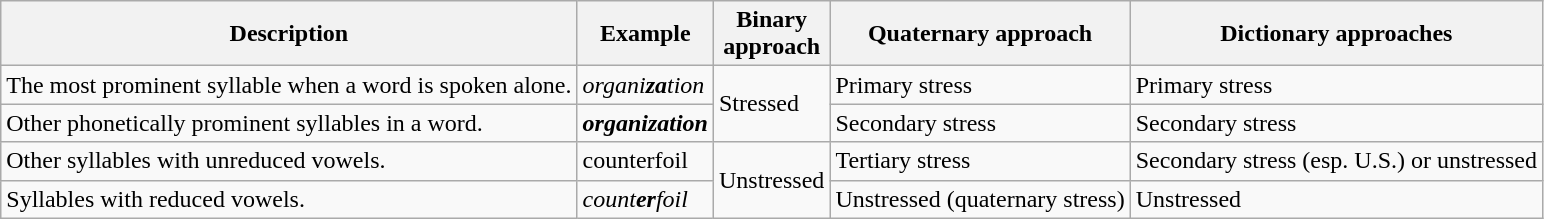<table class="wikitable">
<tr>
<th>Description</th>
<th>Example</th>
<th>Binary<br>approach</th>
<th>Quaternary approach</th>
<th>Dictionary approaches</th>
</tr>
<tr>
<td>The most prominent syllable when a word is spoken alone.</td>
<td><em>organi<strong>za</strong>tion</em></td>
<td rowspan=2>Stressed</td>
<td>Primary stress</td>
<td>Primary stress</td>
</tr>
<tr>
<td>Other phonetically prominent syllables in a word.</td>
<td><strong><em>or<strong>ganization<em></td>
<td>Secondary stress</td>
<td>Secondary stress</td>
</tr>
<tr>
<td>Other syllables with unreduced vowels.</td>
<td></em>counter</strong>foil</em></strong></td>
<td rowspan=2>Unstressed</td>
<td>Tertiary stress</td>
<td>Secondary stress (esp. U.S.) or unstressed</td>
</tr>
<tr>
<td>Syllables with reduced vowels.</td>
<td><em>count<strong>er</strong>foil</em></td>
<td>Unstressed (quaternary stress)</td>
<td>Unstressed</td>
</tr>
</table>
